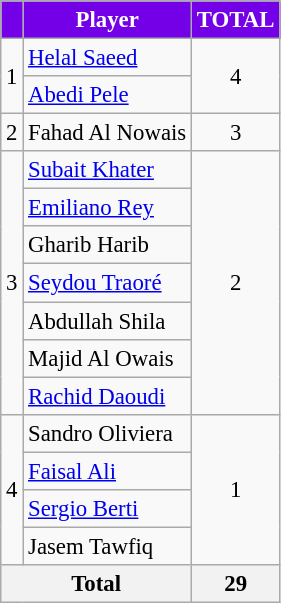<table border="0" class="wikitable" style="text-align:center;font-size:95%">
<tr>
<th scope=col style="color:#FFFFFF; background:#7300E6;"></th>
<th scope=col style="color:#FFFFFF; background:#7300E6;">Player</th>
<th scope=col style="color:#FFFFFF; background:#7300E6;">TOTAL</th>
</tr>
<tr>
<td rowspan=2>1</td>
<td align=left> <a href='#'>Helal Saeed</a></td>
<td rowspan=2 align=center>4</td>
</tr>
<tr>
<td align=left> <a href='#'>Abedi Pele</a></td>
</tr>
<tr>
<td rowspan=1>2</td>
<td align=left> Fahad Al Nowais</td>
<td rowspan=1 align=center>3</td>
</tr>
<tr>
<td rowspan=7>3</td>
<td align=left> <a href='#'>Subait Khater</a></td>
<td rowspan=7 align=center>2</td>
</tr>
<tr>
<td align=left> <a href='#'>Emiliano Rey</a></td>
</tr>
<tr>
<td align=left> Gharib Harib</td>
</tr>
<tr>
<td align=left> <a href='#'>Seydou Traoré</a></td>
</tr>
<tr>
<td align=left> Abdullah Shila</td>
</tr>
<tr>
<td align=left> Majid Al Owais</td>
</tr>
<tr>
<td align=left> <a href='#'>Rachid Daoudi</a></td>
</tr>
<tr>
<td rowspan=4>4</td>
<td align=left> Sandro Oliviera</td>
<td rowspan=4 align=center>1</td>
</tr>
<tr>
<td align=left> <a href='#'>Faisal Ali</a></td>
</tr>
<tr>
<td align=left> <a href='#'>Sergio Berti</a></td>
</tr>
<tr>
<td align=left> Jasem Tawfiq</td>
</tr>
<tr>
<th colspan="2">Total</th>
<th>29</th>
</tr>
</table>
